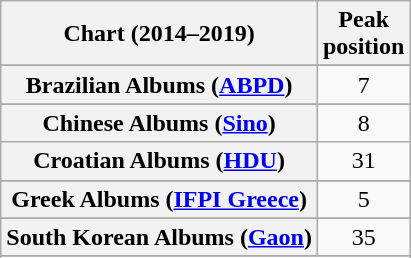<table class="wikitable sortable plainrowheaders" style="text-align:center">
<tr>
<th scope="col">Chart (2014–2019)</th>
<th scope="col">Peak<br>position</th>
</tr>
<tr>
</tr>
<tr>
</tr>
<tr>
</tr>
<tr>
</tr>
<tr>
<th scope="row">Brazilian Albums (<a href='#'>ABPD</a>)</th>
<td>7</td>
</tr>
<tr>
</tr>
<tr>
<th scope="row">Chinese Albums (<a href='#'>Sino</a>)</th>
<td>8</td>
</tr>
<tr>
<th scope="row">Croatian Albums (<a href='#'>HDU</a>)</th>
<td>31</td>
</tr>
<tr>
</tr>
<tr>
</tr>
<tr>
</tr>
<tr>
</tr>
<tr>
</tr>
<tr>
<th scope="row">Greek Albums (<a href='#'>IFPI Greece</a>)</th>
<td>5</td>
</tr>
<tr>
</tr>
<tr>
</tr>
<tr>
</tr>
<tr>
</tr>
<tr>
</tr>
<tr>
</tr>
<tr>
</tr>
<tr>
</tr>
<tr>
<th scope="row">South Korean Albums (<a href='#'>Gaon</a>)</th>
<td>35</td>
</tr>
<tr>
</tr>
<tr>
</tr>
<tr>
</tr>
<tr>
</tr>
<tr>
</tr>
</table>
